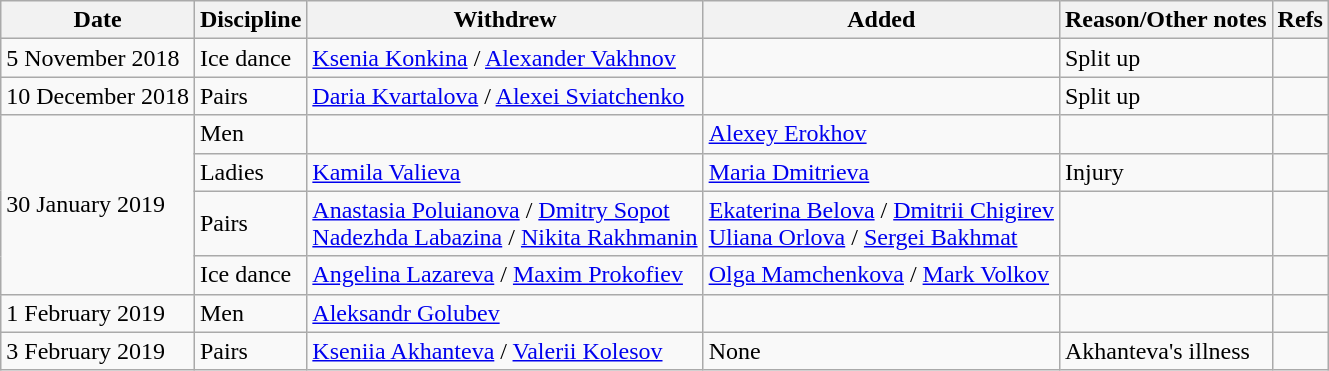<table class="wikitable sortable">
<tr>
<th>Date</th>
<th>Discipline</th>
<th>Withdrew</th>
<th>Added</th>
<th>Reason/Other notes</th>
<th>Refs</th>
</tr>
<tr>
<td>5 November 2018</td>
<td>Ice dance</td>
<td><a href='#'>Ksenia Konkina</a> / <a href='#'>Alexander Vakhnov</a></td>
<td></td>
<td>Split up</td>
<td></td>
</tr>
<tr>
<td>10 December 2018</td>
<td>Pairs</td>
<td><a href='#'>Daria Kvartalova</a> / <a href='#'>Alexei Sviatchenko</a></td>
<td></td>
<td>Split up</td>
<td></td>
</tr>
<tr>
<td rowspan=4>30 January 2019</td>
<td>Men</td>
<td></td>
<td><a href='#'>Alexey Erokhov</a></td>
<td></td>
<td></td>
</tr>
<tr>
<td>Ladies</td>
<td><a href='#'>Kamila Valieva</a></td>
<td><a href='#'>Maria Dmitrieva</a></td>
<td>Injury</td>
<td></td>
</tr>
<tr>
<td>Pairs</td>
<td><a href='#'>Anastasia Poluianova</a> / <a href='#'>Dmitry Sopot</a> <br> <a href='#'>Nadezhda Labazina</a> / <a href='#'>Nikita Rakhmanin</a></td>
<td><a href='#'>Ekaterina Belova</a> / <a href='#'>Dmitrii Chigirev</a> <br> <a href='#'>Uliana Orlova</a> / <a href='#'>Sergei Bakhmat</a></td>
<td></td>
<td></td>
</tr>
<tr>
<td>Ice dance</td>
<td><a href='#'>Angelina Lazareva</a> / <a href='#'>Maxim Prokofiev</a></td>
<td><a href='#'>Olga Mamchenkova</a> / <a href='#'>Mark Volkov</a></td>
<td></td>
<td></td>
</tr>
<tr>
<td>1 February 2019</td>
<td>Men</td>
<td><a href='#'>Aleksandr Golubev</a></td>
<td></td>
<td></td>
<td></td>
</tr>
<tr>
<td>3 February 2019</td>
<td>Pairs</td>
<td><a href='#'>Kseniia Akhanteva</a> / <a href='#'>Valerii Kolesov</a></td>
<td>None</td>
<td>Akhanteva's illness</td>
<td></td>
</tr>
</table>
